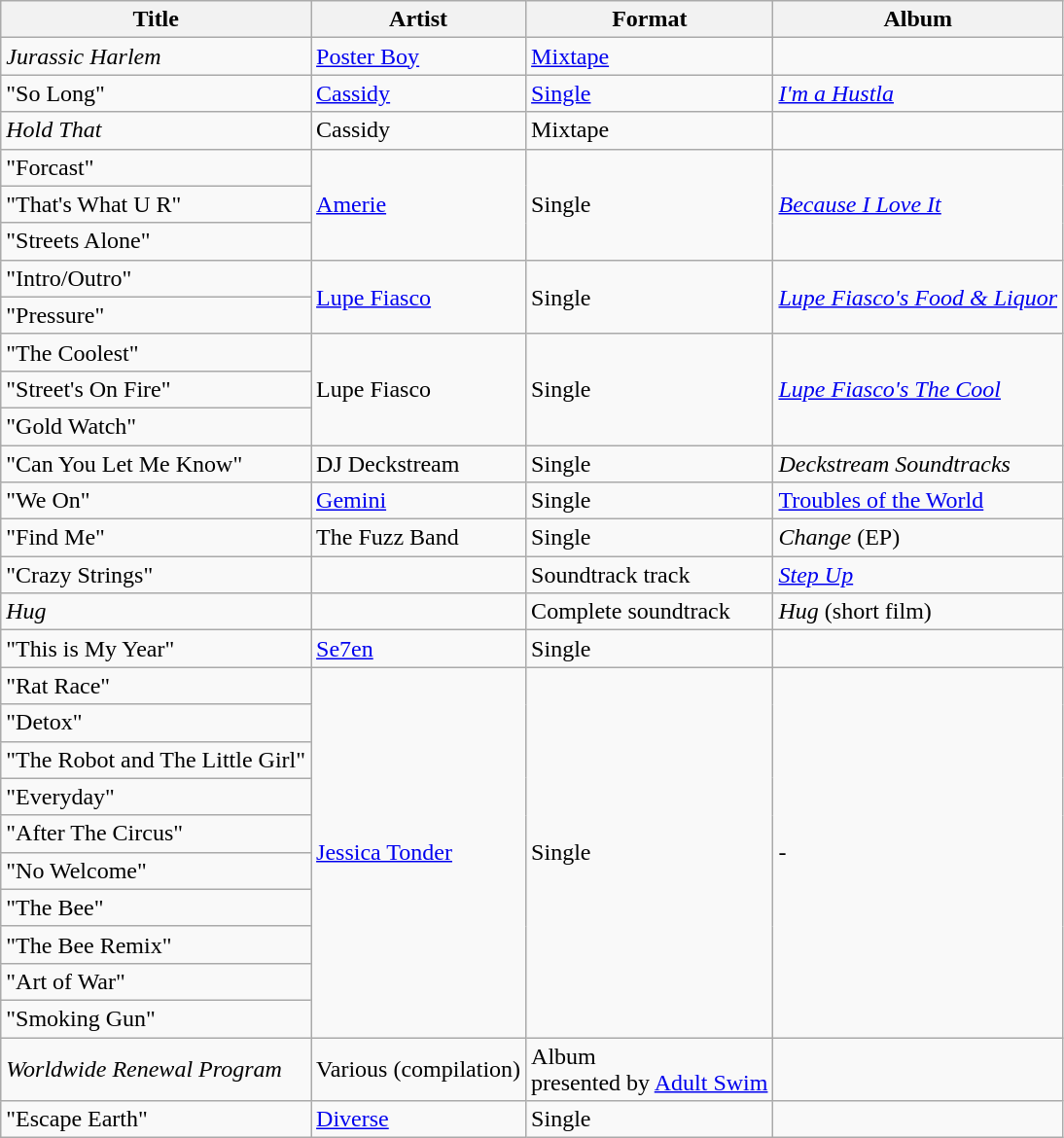<table class="wikitable">
<tr>
<th>Title</th>
<th>Artist</th>
<th>Format</th>
<th>Album</th>
</tr>
<tr>
<td><em>Jurassic Harlem</em></td>
<td><a href='#'>Poster Boy</a></td>
<td><a href='#'>Mixtape</a></td>
<td></td>
</tr>
<tr>
<td>"So Long"</td>
<td><a href='#'>Cassidy</a></td>
<td><a href='#'>Single</a></td>
<td><em><a href='#'>I'm a Hustla</a></em></td>
</tr>
<tr>
<td><em>Hold That</em></td>
<td>Cassidy</td>
<td>Mixtape</td>
<td></td>
</tr>
<tr>
<td>"Forcast"</td>
<td rowspan=3><a href='#'>Amerie</a></td>
<td rowspan=3>Single</td>
<td rowspan=3><em><a href='#'>Because I Love It</a></em></td>
</tr>
<tr>
<td>"That's What U R"</td>
</tr>
<tr>
<td>"Streets Alone"</td>
</tr>
<tr>
<td>"Intro/Outro"</td>
<td rowspan=2><a href='#'>Lupe Fiasco</a></td>
<td rowspan=2>Single</td>
<td rowspan=2><em><a href='#'>Lupe Fiasco's Food & Liquor</a></em></td>
</tr>
<tr>
<td>"Pressure"</td>
</tr>
<tr>
<td>"The Coolest"</td>
<td rowspan=3>Lupe Fiasco</td>
<td rowspan=3>Single</td>
<td rowspan=3><em><a href='#'>Lupe Fiasco's The Cool</a></em></td>
</tr>
<tr>
<td>"Street's On Fire"</td>
</tr>
<tr>
<td>"Gold Watch"</td>
</tr>
<tr>
<td>"Can You Let Me Know"</td>
<td>DJ Deckstream</td>
<td>Single</td>
<td><em>Deckstream Soundtracks</em></td>
</tr>
<tr>
<td>"We On"</td>
<td><a href='#'>Gemini</a></td>
<td>Single</td>
<td><a href='#'>Troubles of the World</a></td>
</tr>
<tr>
<td>"Find Me"</td>
<td>The Fuzz Band</td>
<td>Single</td>
<td><em>Change</em> (EP)</td>
</tr>
<tr>
<td>"Crazy Strings"</td>
<td></td>
<td>Soundtrack track</td>
<td><em><a href='#'>Step Up</a></em></td>
</tr>
<tr>
<td><em>Hug</em></td>
<td></td>
<td>Complete soundtrack</td>
<td><em>Hug</em> (short film)</td>
</tr>
<tr>
<td>"This is My Year"</td>
<td><a href='#'>Se7en</a></td>
<td>Single</td>
<td></td>
</tr>
<tr>
<td>"Rat Race"</td>
<td rowspan=10><a href='#'>Jessica Tonder</a></td>
<td rowspan=10>Single</td>
<td rowspan=10>-</td>
</tr>
<tr>
<td>"Detox"</td>
</tr>
<tr>
<td>"The Robot and The Little Girl"</td>
</tr>
<tr>
<td>"Everyday"</td>
</tr>
<tr>
<td>"After The Circus"</td>
</tr>
<tr>
<td>"No Welcome"</td>
</tr>
<tr>
<td>"The Bee"</td>
</tr>
<tr>
<td>"The Bee Remix"</td>
</tr>
<tr>
<td>"Art of War"</td>
</tr>
<tr>
<td>"Smoking Gun"</td>
</tr>
<tr>
<td><em>Worldwide Renewal Program </em></td>
<td>Various (compilation)</td>
<td>Album<br>presented by <a href='#'>Adult Swim</a></td>
<td></td>
</tr>
<tr>
<td>"Escape Earth"</td>
<td><a href='#'>Diverse</a></td>
<td>Single</td>
<td></td>
</tr>
</table>
